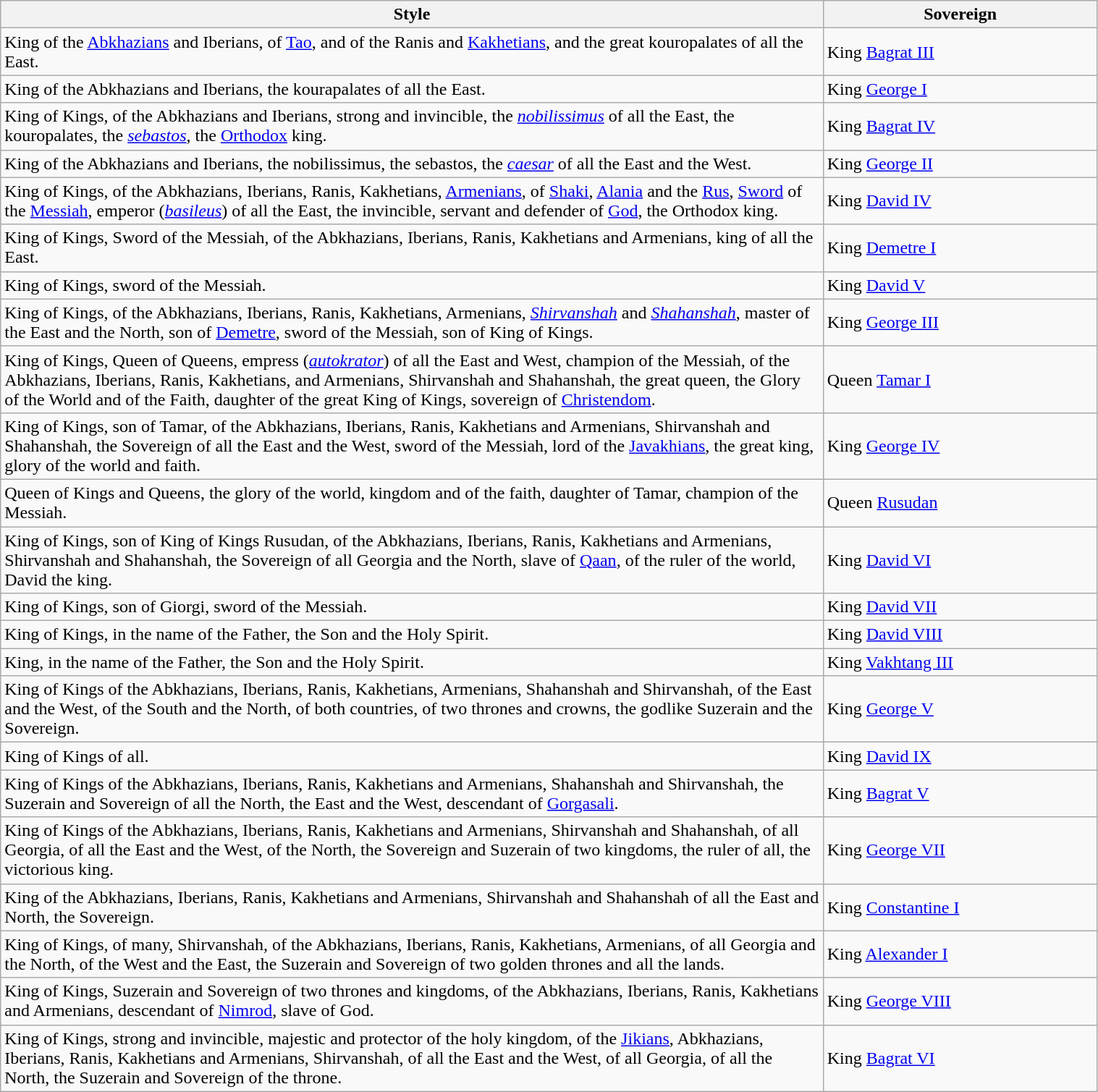<table class="wikitable" width="80%">
<tr>
<th width="60%">Style</th>
<th width="20%">Sovereign</th>
</tr>
<tr>
<td>King of the <a href='#'>Abkhazians</a> and Iberians, of <a href='#'>Tao</a>, and of the Ranis and <a href='#'>Kakhetians</a>, and the great kouropalates of all the East.</td>
<td>King <a href='#'>Bagrat III</a></td>
</tr>
<tr>
<td>King of the Abkhazians and Iberians, the kourapalates of all the East.</td>
<td>King <a href='#'>George I</a></td>
</tr>
<tr>
<td>King of Kings, of the Abkhazians and Iberians, strong and invincible, the <em><a href='#'>nobilissimus</a></em> of all the East, the kouropalates, the <em><a href='#'>sebastos</a></em>, the <a href='#'>Orthodox</a> king.</td>
<td>King <a href='#'>Bagrat IV</a></td>
</tr>
<tr>
<td>King of the Abkhazians and Iberians, the nobilissimus, the sebastos, the <em><a href='#'>caesar</a></em> of all the East and the West.</td>
<td>King <a href='#'>George II</a></td>
</tr>
<tr>
<td>King of Kings, of the Abkhazians, Iberians, Ranis, Kakhetians, <a href='#'>Armenians</a>, of <a href='#'>Shaki</a>, <a href='#'>Alania</a> and the <a href='#'>Rus</a>, <a href='#'>Sword</a> of the <a href='#'>Messiah</a>, emperor (<em><a href='#'>basileus</a></em>) of all the East, the invincible, servant and defender of <a href='#'>God</a>, the Orthodox king.</td>
<td>King <a href='#'>David IV</a></td>
</tr>
<tr>
<td>King of Kings, Sword of the Messiah, of the Abkhazians, Iberians, Ranis, Kakhetians and Armenians, king of all the East.</td>
<td>King <a href='#'>Demetre I</a></td>
</tr>
<tr>
<td>King of Kings, sword of the Messiah.</td>
<td>King <a href='#'>David V</a></td>
</tr>
<tr>
<td>King of Kings, of the Abkhazians, Iberians, Ranis, Kakhetians, Armenians, <em><a href='#'>Shirvanshah</a></em> and <em><a href='#'>Shahanshah</a></em>, master of the East and the North, son of <a href='#'>Demetre</a>, sword of the Messiah, son of King of Kings.</td>
<td>King <a href='#'>George III</a></td>
</tr>
<tr>
<td>King of Kings, Queen of Queens, empress (<em><a href='#'>autokrator</a></em>) of all the East and West, champion of the Messiah, of the Abkhazians, Iberians, Ranis, Kakhetians, and Armenians, Shirvanshah and Shahanshah, the great queen, the Glory of the World and of the Faith, daughter of the great King of Kings, sovereign of <a href='#'>Christendom</a>.</td>
<td>Queen <a href='#'>Tamar I</a></td>
</tr>
<tr>
<td>King of Kings, son of Tamar, of the Abkhazians, Iberians, Ranis, Kakhetians and Armenians, Shirvanshah and Shahanshah, the Sovereign of all the East and the West, sword of the Messiah, lord of the <a href='#'>Javakhians</a>, the great king, glory of the world and faith.</td>
<td>King <a href='#'>George IV</a></td>
</tr>
<tr>
<td>Queen of Kings and Queens, the glory of the world, kingdom and of the faith, daughter of Tamar, champion of the Messiah.</td>
<td>Queen <a href='#'>Rusudan</a></td>
</tr>
<tr>
<td>King of Kings, son of King of Kings Rusudan, of the Abkhazians, Iberians, Ranis, Kakhetians and Armenians, Shirvanshah and Shahanshah, the Sovereign of all Georgia and the North, slave of <a href='#'>Qaan</a>, of the ruler of the world, David the king.</td>
<td>King <a href='#'>David VI</a></td>
</tr>
<tr>
<td>King of Kings, son of Giorgi, sword of the Messiah.</td>
<td>King <a href='#'>David VII</a></td>
</tr>
<tr>
<td>King of Kings, in the name of the Father, the Son and the Holy Spirit.</td>
<td>King <a href='#'>David VIII</a></td>
</tr>
<tr>
<td>King, in the name of the Father, the Son and the Holy Spirit.</td>
<td>King <a href='#'>Vakhtang III</a></td>
</tr>
<tr>
<td>King of Kings of the Abkhazians, Iberians, Ranis, Kakhetians, Armenians, Shahanshah and Shirvanshah, of the East and the West, of the South and the North, of both countries, of two thrones and crowns, the godlike Suzerain and the Sovereign.</td>
<td>King <a href='#'>George V</a></td>
</tr>
<tr>
<td>King of Kings of all.</td>
<td>King <a href='#'>David IX</a></td>
</tr>
<tr>
<td>King of Kings of the Abkhazians, Iberians, Ranis, Kakhetians and Armenians, Shahanshah and Shirvanshah, the Suzerain and Sovereign of all the North, the East and the West, descendant of <a href='#'>Gorgasali</a>.</td>
<td>King <a href='#'>Bagrat V</a></td>
</tr>
<tr>
<td>King of Kings of the Abkhazians, Iberians, Ranis, Kakhetians and Armenians, Shirvanshah and Shahanshah, of all Georgia, of all the East and the West, of the North, the Sovereign and Suzerain of two kingdoms, the ruler of all, the victorious king.</td>
<td>King <a href='#'>George VII</a></td>
</tr>
<tr>
<td>King of the Abkhazians, Iberians, Ranis, Kakhetians and Armenians, Shirvanshah and Shahanshah of all the East and North, the Sovereign.</td>
<td>King <a href='#'>Constantine I</a></td>
</tr>
<tr>
<td>King of Kings, of many, Shirvanshah, of the Abkhazians, Iberians, Ranis, Kakhetians, Armenians, of all Georgia and the North, of the West and the East, the Suzerain and Sovereign of two golden thrones and all the lands.</td>
<td>King <a href='#'>Alexander I</a></td>
</tr>
<tr>
<td>King of Kings, Suzerain and Sovereign of two thrones and kingdoms, of the Abkhazians, Iberians, Ranis, Kakhetians and Armenians, descendant of <a href='#'>Nimrod</a>, slave of God.</td>
<td>King <a href='#'>George VIII</a></td>
</tr>
<tr>
<td>King of Kings, strong and invincible, majestic and protector of the holy kingdom, of the <a href='#'>Jikians</a>, Abkhazians, Iberians, Ranis, Kakhetians and Armenians, Shirvanshah, of all the East and the West, of all Georgia, of all the North, the Suzerain and Sovereign of the throne.</td>
<td>King <a href='#'>Bagrat VI</a></td>
</tr>
</table>
